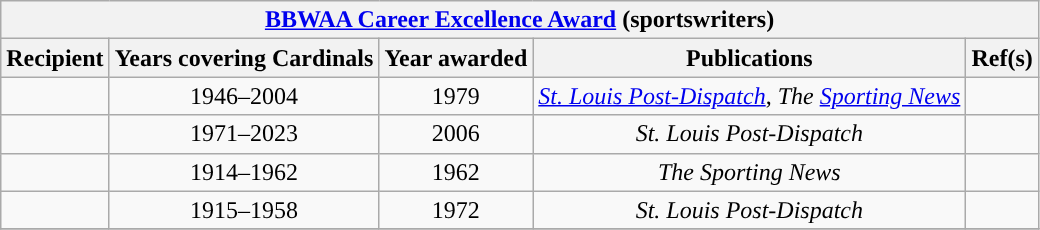<table class="wikitable sortable" style="text-align:center">
<tr>
<th colspan=5><strong><a href='#'><span>BBWAA Career Excellence Award</span></a> (sportswriters)</strong></th>
</tr>
<tr>
<th scope="col">Recipient</th>
<th scope="col">Years covering Cardinals</th>
<th scope="col">Year awarded</th>
<th scope="col">Publications</th>
<th scope="col">Ref(s)</th>
</tr>
<tr>
<td align="center"></td>
<td>1946–2004</td>
<td>1979</td>
<td><em><a href='#'>St. Louis Post-Dispatch</a></em>, <em>The <a href='#'>Sporting News</a></em></td>
<td></td>
</tr>
<tr>
<td align="center"></td>
<td>1971–2023</td>
<td>2006</td>
<td><em>St. Louis Post-Dispatch</em></td>
<td></td>
</tr>
<tr>
<td align="center"></td>
<td>1914–1962</td>
<td>1962</td>
<td><em>The Sporting News</em></td>
<td></td>
</tr>
<tr>
<td align="center"></td>
<td>1915–1958</td>
<td>1972</td>
<td><em>St. Louis Post-Dispatch</em></td>
<td></td>
</tr>
<tr>
</tr>
</table>
